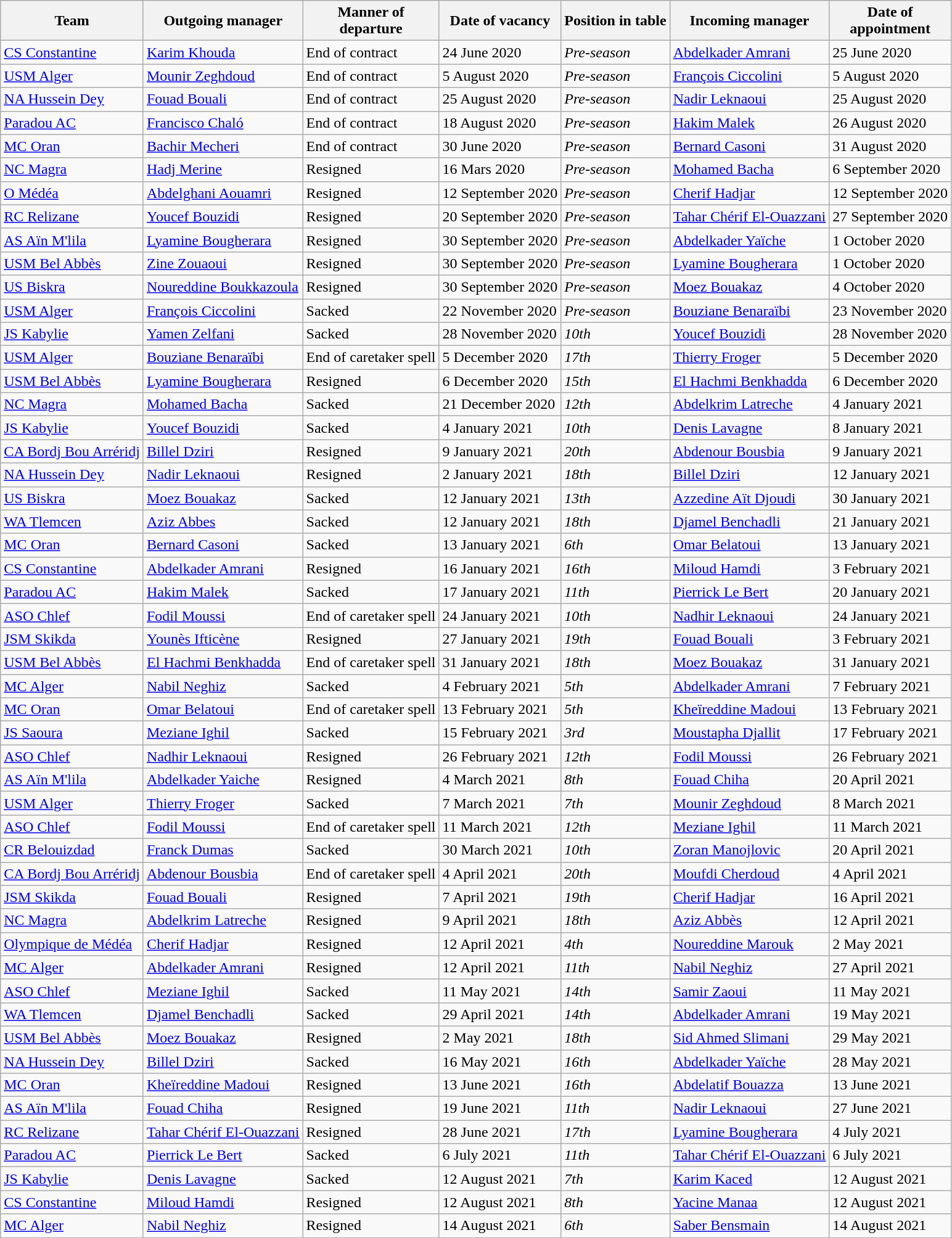<table class="wikitable sortable">
<tr>
<th>Team</th>
<th>Outgoing manager</th>
<th>Manner of<br>departure</th>
<th>Date of vacancy</th>
<th>Position in table</th>
<th>Incoming manager</th>
<th>Date of<br>appointment</th>
</tr>
<tr>
<td><a href='#'>CS Constantine</a></td>
<td> <a href='#'>Karim Khouda</a></td>
<td>End of contract</td>
<td>24 June 2020</td>
<td><em>Pre-season</em></td>
<td> <a href='#'>Abdelkader Amrani</a></td>
<td>25 June 2020</td>
</tr>
<tr>
<td><a href='#'>USM Alger</a></td>
<td> <a href='#'>Mounir Zeghdoud</a></td>
<td>End of contract</td>
<td>5 August 2020</td>
<td><em>Pre-season</em></td>
<td> <a href='#'>François Ciccolini</a></td>
<td>5 August 2020</td>
</tr>
<tr>
<td><a href='#'>NA Hussein Dey</a></td>
<td> <a href='#'>Fouad Bouali</a></td>
<td>End of contract</td>
<td>25 August 2020</td>
<td><em>Pre-season</em></td>
<td> <a href='#'>Nadir Leknaoui</a></td>
<td>25 August 2020</td>
</tr>
<tr>
<td><a href='#'>Paradou AC</a></td>
<td> <a href='#'>Francisco Chaló</a></td>
<td>End of contract</td>
<td>18 August 2020</td>
<td><em>Pre-season</em></td>
<td> <a href='#'>Hakim Malek</a></td>
<td>26 August 2020</td>
</tr>
<tr>
<td><a href='#'>MC Oran</a></td>
<td> <a href='#'>Bachir Mecheri</a></td>
<td>End of contract</td>
<td>30 June 2020</td>
<td><em>Pre-season</em></td>
<td> <a href='#'>Bernard Casoni</a></td>
<td>31 August 2020</td>
</tr>
<tr>
<td><a href='#'>NC Magra</a></td>
<td> <a href='#'>Hadj Merine</a></td>
<td>Resigned</td>
<td>16 Mars 2020</td>
<td><em>Pre-season</em></td>
<td> <a href='#'>Mohamed Bacha</a></td>
<td>6 September 2020</td>
</tr>
<tr>
<td><a href='#'>O Médéa</a></td>
<td> <a href='#'>Abdelghani Aouamri</a></td>
<td>Resigned</td>
<td>12 September 2020</td>
<td><em>Pre-season</em></td>
<td> <a href='#'>Cherif Hadjar</a></td>
<td>12 September 2020</td>
</tr>
<tr>
<td><a href='#'>RC Relizane</a></td>
<td> <a href='#'>Youcef Bouzidi</a></td>
<td>Resigned</td>
<td>20 September 2020</td>
<td><em>Pre-season</em></td>
<td> <a href='#'>Tahar Chérif El-Ouazzani</a></td>
<td>27 September 2020</td>
</tr>
<tr>
<td><a href='#'>AS Aïn M'lila</a></td>
<td> <a href='#'>Lyamine Bougherara</a></td>
<td>Resigned</td>
<td>30 September 2020</td>
<td><em>Pre-season</em></td>
<td> <a href='#'>Abdelkader Yaïche</a></td>
<td>1 October 2020</td>
</tr>
<tr>
<td><a href='#'>USM Bel Abbès</a></td>
<td> <a href='#'>Zine Zouaoui</a></td>
<td>Resigned</td>
<td>30 September 2020</td>
<td><em>Pre-season</em></td>
<td> <a href='#'>Lyamine Bougherara</a></td>
<td>1 October 2020</td>
</tr>
<tr>
<td><a href='#'>US Biskra</a></td>
<td> <a href='#'>Noureddine Boukkazoula</a></td>
<td>Resigned</td>
<td>30 September 2020</td>
<td><em>Pre-season</em></td>
<td> <a href='#'>Moez Bouakaz</a></td>
<td>4 October 2020</td>
</tr>
<tr>
<td><a href='#'>USM Alger</a></td>
<td> <a href='#'>François Ciccolini</a></td>
<td>Sacked</td>
<td>22 November 2020</td>
<td><em>Pre-season</em></td>
<td> <a href='#'>Bouziane Benaraïbi</a></td>
<td>23 November 2020</td>
</tr>
<tr>
<td><a href='#'>JS Kabylie</a></td>
<td> <a href='#'>Yamen Zelfani</a></td>
<td>Sacked</td>
<td>28 November 2020</td>
<td><em>10th</em></td>
<td> <a href='#'>Youcef Bouzidi</a></td>
<td>28 November 2020</td>
</tr>
<tr>
<td><a href='#'>USM Alger</a></td>
<td> <a href='#'>Bouziane Benaraïbi</a></td>
<td>End of caretaker spell</td>
<td>5 December 2020</td>
<td><em>17th</em></td>
<td> <a href='#'>Thierry Froger</a></td>
<td>5 December 2020</td>
</tr>
<tr>
<td><a href='#'>USM Bel Abbès</a></td>
<td> <a href='#'>Lyamine Bougherara</a></td>
<td>Resigned</td>
<td>6 December 2020</td>
<td><em>15th</em></td>
<td> <a href='#'>El Hachmi Benkhadda</a></td>
<td>6 December 2020</td>
</tr>
<tr>
<td><a href='#'>NC Magra</a></td>
<td> <a href='#'>Mohamed Bacha</a></td>
<td>Sacked</td>
<td>21 December 2020</td>
<td><em>12th</em></td>
<td> <a href='#'>Abdelkrim Latreche</a></td>
<td>4 January 2021</td>
</tr>
<tr>
<td><a href='#'>JS Kabylie</a></td>
<td> <a href='#'>Youcef Bouzidi</a></td>
<td>Sacked</td>
<td>4 January 2021</td>
<td><em>10th</em></td>
<td> <a href='#'>Denis Lavagne</a></td>
<td>8 January 2021</td>
</tr>
<tr>
<td><a href='#'>CA Bordj Bou Arréridj</a></td>
<td> <a href='#'>Billel Dziri</a></td>
<td>Resigned</td>
<td>9 January 2021</td>
<td><em>20th</em></td>
<td> <a href='#'>Abdenour Bousbia</a></td>
<td>9 January 2021</td>
</tr>
<tr>
<td><a href='#'>NA Hussein Dey</a></td>
<td> <a href='#'>Nadir Leknaoui</a></td>
<td>Resigned</td>
<td>2 January 2021</td>
<td><em>18th</em></td>
<td> <a href='#'>Billel Dziri</a></td>
<td>12 January 2021</td>
</tr>
<tr>
<td><a href='#'>US Biskra</a></td>
<td> <a href='#'>Moez Bouakaz</a></td>
<td>Sacked</td>
<td>12 January 2021</td>
<td><em>13th</em></td>
<td> <a href='#'>Azzedine Aït Djoudi</a></td>
<td>30 January 2021</td>
</tr>
<tr>
<td><a href='#'>WA Tlemcen</a></td>
<td> <a href='#'>Aziz Abbes</a></td>
<td>Sacked</td>
<td>12 January 2021</td>
<td><em>18th</em></td>
<td> <a href='#'>Djamel Benchadli</a></td>
<td>21 January 2021</td>
</tr>
<tr>
<td><a href='#'>MC Oran</a></td>
<td> <a href='#'>Bernard Casoni</a></td>
<td>Sacked</td>
<td>13 January 2021</td>
<td><em>6th</em></td>
<td> <a href='#'>Omar Belatoui</a></td>
<td>13 January 2021</td>
</tr>
<tr>
<td><a href='#'>CS Constantine</a></td>
<td> <a href='#'>Abdelkader Amrani</a></td>
<td>Resigned</td>
<td>16 January 2021</td>
<td><em>16th</em></td>
<td> <a href='#'>Miloud Hamdi</a></td>
<td>3 February 2021</td>
</tr>
<tr>
<td><a href='#'>Paradou AC</a></td>
<td> <a href='#'>Hakim Malek</a></td>
<td>Sacked</td>
<td>17 January 2021</td>
<td><em>11th</em></td>
<td> <a href='#'>Pierrick Le Bert</a></td>
<td>20 January 2021</td>
</tr>
<tr>
<td><a href='#'>ASO Chlef</a></td>
<td> <a href='#'>Fodil Moussi</a></td>
<td>End of caretaker spell</td>
<td>24 January 2021</td>
<td><em>10th</em></td>
<td> <a href='#'>Nadhir Leknaoui</a></td>
<td>24 January 2021</td>
</tr>
<tr>
<td><a href='#'>JSM Skikda</a></td>
<td> <a href='#'>Younès Ifticène</a></td>
<td>Resigned</td>
<td>27 January 2021</td>
<td><em>19th</em></td>
<td> <a href='#'>Fouad Bouali</a></td>
<td>3 February 2021</td>
</tr>
<tr>
<td><a href='#'>USM Bel Abbès</a></td>
<td> <a href='#'>El Hachmi Benkhadda</a></td>
<td>End of caretaker spell</td>
<td>31 January 2021</td>
<td><em>18th</em></td>
<td> <a href='#'>Moez Bouakaz</a></td>
<td>31 January 2021</td>
</tr>
<tr>
<td><a href='#'>MC Alger</a></td>
<td> <a href='#'>Nabil Neghiz</a></td>
<td>Sacked</td>
<td>4 February 2021</td>
<td><em>5th</em></td>
<td> <a href='#'>Abdelkader Amrani</a></td>
<td>7 February 2021</td>
</tr>
<tr>
<td><a href='#'>MC Oran</a></td>
<td> <a href='#'>Omar Belatoui</a></td>
<td>End of caretaker spell</td>
<td>13 February 2021</td>
<td><em>5th</em></td>
<td> <a href='#'>Kheïreddine Madoui</a></td>
<td>13 February 2021</td>
</tr>
<tr>
<td><a href='#'>JS Saoura</a></td>
<td> <a href='#'>Meziane Ighil</a></td>
<td>Sacked</td>
<td>15 February 2021</td>
<td><em>3rd</em></td>
<td> <a href='#'>Moustapha Djallit</a></td>
<td>17 February 2021</td>
</tr>
<tr>
<td><a href='#'>ASO Chlef</a></td>
<td> <a href='#'>Nadhir Leknaoui</a></td>
<td>Resigned</td>
<td>26 February 2021</td>
<td><em>12th</em></td>
<td> <a href='#'>Fodil Moussi</a></td>
<td>26 February 2021</td>
</tr>
<tr>
<td><a href='#'>AS Aïn M'lila</a></td>
<td> <a href='#'>Abdelkader Yaiche</a></td>
<td>Resigned</td>
<td>4 March 2021</td>
<td><em>8th</em></td>
<td> <a href='#'>Fouad Chiha</a></td>
<td>20 April 2021</td>
</tr>
<tr>
<td><a href='#'>USM Alger</a></td>
<td> <a href='#'>Thierry Froger</a></td>
<td>Sacked</td>
<td>7 March 2021</td>
<td><em>7th</em></td>
<td> <a href='#'>Mounir Zeghdoud</a></td>
<td>8 March 2021</td>
</tr>
<tr>
<td><a href='#'>ASO Chlef</a></td>
<td> <a href='#'>Fodil Moussi</a></td>
<td>End of caretaker spell</td>
<td>11 March 2021</td>
<td><em>12th</em></td>
<td> <a href='#'>Meziane Ighil</a></td>
<td>11 March 2021</td>
</tr>
<tr>
<td><a href='#'>CR Belouizdad</a></td>
<td> <a href='#'>Franck Dumas</a></td>
<td>Sacked</td>
<td>30 March 2021</td>
<td><em>10th</em></td>
<td> <a href='#'>Zoran Manojlovic</a></td>
<td>20 April 2021</td>
</tr>
<tr>
<td><a href='#'>CA Bordj Bou Arréridj</a></td>
<td> <a href='#'>Abdenour Bousbia</a></td>
<td>End of caretaker spell</td>
<td>4 April 2021</td>
<td><em>20th</em></td>
<td> <a href='#'>Moufdi Cherdoud</a></td>
<td>4 April 2021</td>
</tr>
<tr>
<td><a href='#'>JSM Skikda</a></td>
<td> <a href='#'>Fouad Bouali</a></td>
<td>Resigned</td>
<td>7 April 2021</td>
<td><em>19th</em></td>
<td> <a href='#'>Cherif Hadjar</a></td>
<td>16 April 2021</td>
</tr>
<tr>
<td><a href='#'>NC Magra</a></td>
<td> <a href='#'>Abdelkrim Latreche</a></td>
<td>Resigned</td>
<td>9 April 2021</td>
<td><em>18th</em></td>
<td> <a href='#'>Aziz Abbès</a></td>
<td>12 April 2021</td>
</tr>
<tr>
<td><a href='#'>Olympique de Médéa</a></td>
<td> <a href='#'>Cherif Hadjar</a></td>
<td>Resigned</td>
<td>12 April 2021</td>
<td><em>4th</em></td>
<td> <a href='#'>Noureddine Marouk</a></td>
<td>2 May 2021</td>
</tr>
<tr>
<td><a href='#'>MC Alger</a></td>
<td> <a href='#'>Abdelkader Amrani</a></td>
<td>Resigned</td>
<td>12 April 2021</td>
<td><em>11th</em></td>
<td> <a href='#'>Nabil Neghiz</a></td>
<td>27 April 2021</td>
</tr>
<tr>
<td><a href='#'>ASO Chlef</a></td>
<td> <a href='#'>Meziane Ighil</a></td>
<td>Sacked</td>
<td>11 May 2021</td>
<td><em>14th</em></td>
<td> <a href='#'>Samir Zaoui</a></td>
<td>11 May 2021</td>
</tr>
<tr>
<td><a href='#'>WA Tlemcen</a></td>
<td> <a href='#'>Djamel Benchadli</a></td>
<td>Sacked</td>
<td>29 April 2021</td>
<td><em>14th</em></td>
<td> <a href='#'>Abdelkader Amrani</a></td>
<td>19 May 2021</td>
</tr>
<tr>
<td><a href='#'>USM Bel Abbès</a></td>
<td> <a href='#'>Moez Bouakaz</a></td>
<td>Resigned</td>
<td>2 May 2021</td>
<td><em>18th</em></td>
<td> <a href='#'>Sid Ahmed Slimani</a></td>
<td>29 May 2021</td>
</tr>
<tr>
<td><a href='#'>NA Hussein Dey</a></td>
<td> <a href='#'>Billel Dziri</a></td>
<td>Sacked</td>
<td>16 May 2021</td>
<td><em>16th</em></td>
<td> <a href='#'>Abdelkader Yaïche</a></td>
<td>28 May 2021</td>
</tr>
<tr>
<td><a href='#'>MC Oran</a></td>
<td> <a href='#'>Kheïreddine Madoui</a></td>
<td>Resigned</td>
<td>13 June 2021</td>
<td><em>16th</em></td>
<td> <a href='#'>Abdelatif Bouazza</a></td>
<td>13 June 2021</td>
</tr>
<tr>
<td><a href='#'>AS Aïn M'lila</a></td>
<td> <a href='#'>Fouad Chiha</a></td>
<td>Resigned</td>
<td>19 June 2021</td>
<td><em>11th</em></td>
<td> <a href='#'>Nadir Leknaoui</a></td>
<td>27 June 2021</td>
</tr>
<tr>
<td><a href='#'>RC Relizane</a></td>
<td> <a href='#'>Tahar Chérif El-Ouazzani</a></td>
<td>Resigned</td>
<td>28 June 2021</td>
<td><em>17th</em></td>
<td> <a href='#'>Lyamine Bougherara</a></td>
<td>4 July 2021</td>
</tr>
<tr>
<td><a href='#'>Paradou AC</a></td>
<td> <a href='#'>Pierrick Le Bert</a></td>
<td>Sacked</td>
<td>6 July 2021</td>
<td><em>11th</em></td>
<td> <a href='#'>Tahar Chérif El-Ouazzani</a></td>
<td>6 July 2021</td>
</tr>
<tr>
<td><a href='#'>JS Kabylie</a></td>
<td> <a href='#'>Denis Lavagne</a></td>
<td>Sacked</td>
<td>12 August 2021</td>
<td><em>7th</em></td>
<td> <a href='#'>Karim Kaced</a></td>
<td>12 August 2021</td>
</tr>
<tr>
<td><a href='#'>CS Constantine</a></td>
<td> <a href='#'>Miloud Hamdi</a></td>
<td>Resigned</td>
<td>12 August 2021</td>
<td><em>8th</em></td>
<td> <a href='#'>Yacine Manaa</a></td>
<td>12 August 2021</td>
</tr>
<tr>
<td><a href='#'>MC Alger</a></td>
<td> <a href='#'>Nabil Neghiz</a></td>
<td>Resigned</td>
<td>14 August 2021</td>
<td><em>6th</em></td>
<td> <a href='#'>Saber Bensmain</a></td>
<td>14 August 2021</td>
</tr>
<tr>
</tr>
</table>
